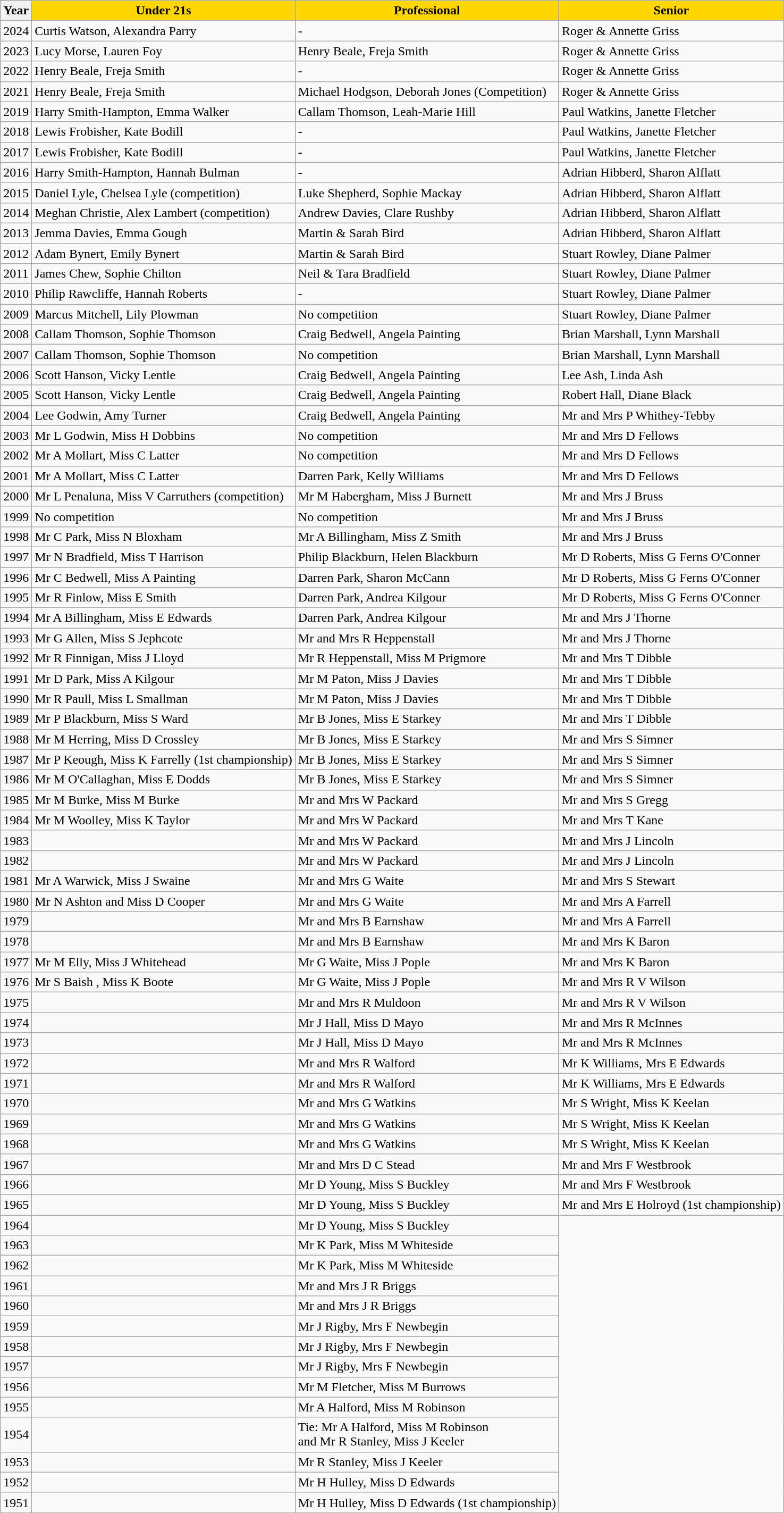<table class="wikitable">
<tr>
<th>Year</th>
<td style="text-align:center; background:gold;"><strong>Under 21s</strong></td>
<td style="text-align:center; background:gold;"><strong>Professional</strong></td>
<td style="text-align:center; background:gold;"><strong>Senior</strong></td>
</tr>
<tr>
<td>2024</td>
<td>Curtis Watson, Alexandra Parry</td>
<td>-</td>
<td>Roger & Annette Griss</td>
</tr>
<tr>
<td>2023</td>
<td>Lucy Morse, Lauren Foy</td>
<td>Henry Beale, Freja Smith</td>
<td>Roger & Annette Griss</td>
</tr>
<tr>
<td>2022</td>
<td>Henry Beale, Freja Smith</td>
<td>-</td>
<td>Roger & Annette Griss</td>
</tr>
<tr>
<td>2021</td>
<td>Henry Beale, Freja Smith</td>
<td>Michael Hodgson, Deborah Jones (Competition)</td>
<td>Roger & Annette Griss</td>
</tr>
<tr>
<td>2019</td>
<td>Harry Smith-Hampton, Emma Walker</td>
<td>Callam Thomson, Leah-Marie Hill</td>
<td>Paul Watkins, Janette Fletcher</td>
</tr>
<tr>
<td>2018</td>
<td>Lewis Frobisher, Kate Bodill</td>
<td>-</td>
<td>Paul Watkins, Janette Fletcher</td>
</tr>
<tr>
<td>2017</td>
<td>Lewis Frobisher, Kate Bodill</td>
<td>-</td>
<td>Paul Watkins, Janette Fletcher</td>
</tr>
<tr>
<td>2016</td>
<td>Harry Smith-Hampton, Hannah Bulman</td>
<td>-</td>
<td>Adrian Hibberd, Sharon Alflatt</td>
</tr>
<tr>
<td>2015</td>
<td>Daniel Lyle, Chelsea Lyle (competition)</td>
<td>Luke Shepherd, Sophie Mackay</td>
<td>Adrian Hibberd, Sharon Alflatt</td>
</tr>
<tr>
<td>2014</td>
<td>Meghan Christie, Alex Lambert (competition)</td>
<td>Andrew Davies, Clare Rushby</td>
<td>Adrian Hibberd, Sharon Alflatt</td>
</tr>
<tr>
<td>2013</td>
<td>Jemma Davies, Emma Gough</td>
<td>Martin & Sarah Bird</td>
<td>Adrian Hibberd, Sharon Alflatt</td>
</tr>
<tr>
<td>2012</td>
<td>Adam Bynert, Emily Bynert</td>
<td>Martin & Sarah Bird</td>
<td>Stuart Rowley, Diane Palmer</td>
</tr>
<tr>
<td>2011</td>
<td>James Chew, Sophie Chilton</td>
<td>Neil & Tara Bradfield</td>
<td>Stuart Rowley, Diane Palmer</td>
</tr>
<tr>
<td>2010</td>
<td>Philip Rawcliffe, Hannah Roberts</td>
<td>-</td>
<td>Stuart Rowley, Diane Palmer</td>
</tr>
<tr>
<td>2009</td>
<td>Marcus Mitchell, Lily Plowman</td>
<td>No competition</td>
<td>Stuart Rowley, Diane Palmer</td>
</tr>
<tr>
<td>2008</td>
<td>Callam Thomson, Sophie Thomson</td>
<td>Craig Bedwell, Angela Painting</td>
<td>Brian Marshall, Lynn Marshall</td>
</tr>
<tr>
<td>2007</td>
<td>Callam Thomson, Sophie Thomson</td>
<td>No competition</td>
<td>Brian Marshall, Lynn Marshall</td>
</tr>
<tr>
<td>2006</td>
<td>Scott Hanson, Vicky Lentle</td>
<td>Craig Bedwell, Angela Painting</td>
<td>Lee Ash, Linda Ash</td>
</tr>
<tr>
<td>2005</td>
<td>Scott Hanson, Vicky Lentle</td>
<td>Craig Bedwell, Angela Painting</td>
<td>Robert Hall, Diane Black</td>
</tr>
<tr>
<td>2004</td>
<td>Lee Godwin, Amy Turner</td>
<td>Craig Bedwell, Angela Painting</td>
<td>Mr and Mrs P Whithey-Tebby</td>
</tr>
<tr>
<td>2003</td>
<td>Mr L Godwin, Miss H Dobbins</td>
<td>No competition</td>
<td>Mr and Mrs D Fellows</td>
</tr>
<tr>
<td>2002</td>
<td>Mr A Mollart, Miss C Latter</td>
<td>No competition</td>
<td>Mr and Mrs D Fellows</td>
</tr>
<tr>
<td>2001</td>
<td>Mr A Mollart, Miss C Latter</td>
<td>Darren Park, Kelly Williams</td>
<td>Mr and Mrs D Fellows</td>
</tr>
<tr>
<td>2000</td>
<td>Mr L Penaluna, Miss V Carruthers (competition)</td>
<td>Mr M Habergham, Miss J Burnett</td>
<td>Mr and Mrs J Bruss</td>
</tr>
<tr>
<td>1999</td>
<td>No competition</td>
<td>No competition</td>
<td>Mr and Mrs J Bruss</td>
</tr>
<tr>
<td>1998</td>
<td>Mr C Park, Miss N Bloxham</td>
<td>Mr A Billingham, Miss Z Smith</td>
<td>Mr and Mrs J Bruss</td>
</tr>
<tr>
<td>1997</td>
<td>Mr N Bradfield, Miss T Harrison</td>
<td>Philip Blackburn, Helen Blackburn</td>
<td>Mr D Roberts, Miss G Ferns O'Conner</td>
</tr>
<tr>
<td>1996</td>
<td>Mr C Bedwell, Miss A Painting</td>
<td>Darren Park, Sharon McCann</td>
<td>Mr D Roberts, Miss G Ferns O'Conner</td>
</tr>
<tr>
<td>1995</td>
<td>Mr R Finlow, Miss E Smith</td>
<td>Darren Park, Andrea Kilgour</td>
<td>Mr D Roberts, Miss G Ferns O'Conner</td>
</tr>
<tr>
<td>1994</td>
<td>Mr A Billingham, Miss E Edwards</td>
<td>Darren Park, Andrea Kilgour</td>
<td>Mr and Mrs J Thorne</td>
</tr>
<tr>
<td>1993</td>
<td>Mr G Allen, Miss S Jephcote</td>
<td>Mr and Mrs R Heppenstall</td>
<td>Mr and Mrs J Thorne</td>
</tr>
<tr>
<td>1992</td>
<td>Mr R Finnigan, Miss J Lloyd</td>
<td>Mr R Heppenstall, Miss M Prigmore</td>
<td>Mr and Mrs T Dibble</td>
</tr>
<tr>
<td>1991</td>
<td>Mr D Park, Miss A Kilgour</td>
<td>Mr M Paton, Miss J Davies</td>
<td>Mr and Mrs T Dibble</td>
</tr>
<tr>
<td>1990</td>
<td>Mr R Paull, Miss L Smallman</td>
<td>Mr M Paton, Miss J Davies</td>
<td>Mr and Mrs T Dibble</td>
</tr>
<tr>
<td>1989</td>
<td>Mr P Blackburn, Miss S Ward</td>
<td>Mr B Jones, Miss E Starkey</td>
<td>Mr and Mrs T Dibble</td>
</tr>
<tr>
<td>1988</td>
<td>Mr M Herring, Miss D Crossley</td>
<td>Mr B Jones, Miss E Starkey</td>
<td>Mr and Mrs S Simner</td>
</tr>
<tr>
<td>1987</td>
<td>Mr P Keough, Miss K Farrelly (1st championship)</td>
<td>Mr B Jones, Miss E Starkey</td>
<td>Mr and Mrs S Simner</td>
</tr>
<tr>
<td>1986</td>
<td>Mr M O'Callaghan, Miss E Dodds</td>
<td>Mr B Jones, Miss E Starkey</td>
<td>Mr and Mrs S Simner</td>
</tr>
<tr>
<td>1985</td>
<td>Mr M Burke, Miss M Burke</td>
<td>Mr and Mrs W Packard</td>
<td>Mr and Mrs S Gregg</td>
</tr>
<tr>
<td>1984</td>
<td>Mr M Woolley, Miss K Taylor</td>
<td>Mr and Mrs W Packard</td>
<td>Mr and Mrs T Kane</td>
</tr>
<tr>
<td>1983</td>
<td></td>
<td>Mr and Mrs W Packard</td>
<td>Mr and Mrs J Lincoln</td>
</tr>
<tr>
<td>1982</td>
<td></td>
<td>Mr and Mrs W Packard</td>
<td>Mr and Mrs J Lincoln</td>
</tr>
<tr>
<td>1981</td>
<td>Mr A Warwick, Miss J Swaine</td>
<td>Mr and Mrs G Waite</td>
<td>Mr and Mrs S Stewart</td>
</tr>
<tr>
<td>1980</td>
<td>Mr N Ashton and Miss D Cooper</td>
<td>Mr and Mrs G Waite</td>
<td>Mr and Mrs A Farrell</td>
</tr>
<tr>
<td>1979</td>
<td></td>
<td>Mr and Mrs B Earnshaw</td>
<td>Mr and Mrs A Farrell</td>
</tr>
<tr>
<td>1978</td>
<td></td>
<td>Mr and Mrs B Earnshaw</td>
<td>Mr and Mrs K Baron</td>
</tr>
<tr>
<td>1977</td>
<td>Mr M Elly, Miss J Whitehead</td>
<td>Mr G Waite, Miss J Pople</td>
<td>Mr and Mrs K Baron</td>
</tr>
<tr>
<td>1976</td>
<td>Mr S Baish , Miss K Boote</td>
<td>Mr G Waite, Miss J Pople</td>
<td>Mr and Mrs R V Wilson</td>
</tr>
<tr>
<td>1975</td>
<td></td>
<td>Mr and Mrs R Muldoon</td>
<td>Mr and Mrs R V Wilson</td>
</tr>
<tr>
<td>1974</td>
<td></td>
<td>Mr J Hall, Miss D Mayo</td>
<td>Mr and Mrs R McInnes</td>
</tr>
<tr>
<td>1973</td>
<td></td>
<td>Mr J Hall, Miss D Mayo</td>
<td>Mr and Mrs R McInnes</td>
</tr>
<tr>
<td>1972</td>
<td></td>
<td>Mr and Mrs R Walford</td>
<td>Mr K Williams, Mrs E Edwards</td>
</tr>
<tr>
<td>1971</td>
<td></td>
<td>Mr and Mrs R Walford</td>
<td>Mr K Williams, Mrs E Edwards</td>
</tr>
<tr>
<td>1970</td>
<td></td>
<td>Mr and Mrs G Watkins</td>
<td>Mr S Wright, Miss K Keelan</td>
</tr>
<tr>
<td>1969</td>
<td></td>
<td>Mr and Mrs G Watkins</td>
<td>Mr S Wright, Miss K Keelan</td>
</tr>
<tr>
<td>1968</td>
<td></td>
<td>Mr and Mrs G Watkins</td>
<td>Mr S Wright, Miss K Keelan</td>
</tr>
<tr>
<td>1967</td>
<td></td>
<td>Mr and Mrs D C Stead</td>
<td>Mr and Mrs F Westbrook</td>
</tr>
<tr>
<td>1966</td>
<td></td>
<td>Mr D Young, Miss S Buckley</td>
<td>Mr and Mrs F Westbrook</td>
</tr>
<tr>
<td>1965</td>
<td></td>
<td>Mr D Young, Miss S Buckley</td>
<td>Mr and Mrs E Holroyd (1st championship)</td>
</tr>
<tr>
<td>1964</td>
<td></td>
<td>Mr D Young, Miss S Buckley</td>
</tr>
<tr>
<td>1963</td>
<td></td>
<td>Mr K Park, Miss M Whiteside</td>
</tr>
<tr>
<td>1962</td>
<td></td>
<td>Mr K Park, Miss M Whiteside</td>
</tr>
<tr>
<td>1961</td>
<td></td>
<td>Mr and Mrs J R Briggs</td>
</tr>
<tr>
<td>1960</td>
<td></td>
<td>Mr and Mrs J R Briggs</td>
</tr>
<tr>
<td>1959</td>
<td></td>
<td>Mr J Rigby, Mrs F Newbegin</td>
</tr>
<tr>
<td>1958</td>
<td></td>
<td>Mr J Rigby, Mrs F Newbegin</td>
</tr>
<tr>
<td>1957</td>
<td></td>
<td>Mr J Rigby, Mrs F Newbegin</td>
</tr>
<tr>
<td>1956</td>
<td></td>
<td>Mr M Fletcher, Miss M Burrows</td>
</tr>
<tr>
<td>1955</td>
<td></td>
<td>Mr A Halford, Miss M Robinson</td>
</tr>
<tr>
<td>1954</td>
<td></td>
<td>Tie: Mr A Halford, Miss M Robinson<br>and Mr R Stanley, Miss J Keeler</td>
</tr>
<tr>
<td>1953</td>
<td></td>
<td>Mr R Stanley, Miss J Keeler</td>
</tr>
<tr>
<td>1952</td>
<td></td>
<td>Mr H Hulley, Miss D Edwards</td>
</tr>
<tr>
<td>1951</td>
<td></td>
<td>Mr H Hulley, Miss D Edwards (1st championship)</td>
</tr>
</table>
